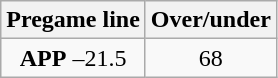<table class="wikitable">
<tr align="center">
<th style=>Pregame line</th>
<th style=>Over/under</th>
</tr>
<tr align="center">
<td><strong>APP</strong> –21.5</td>
<td>68</td>
</tr>
</table>
